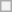<table class="wikitable" style="text-align:center">
<tr>
<th rowspan="8" colspan="2"></th>
</tr>
</table>
